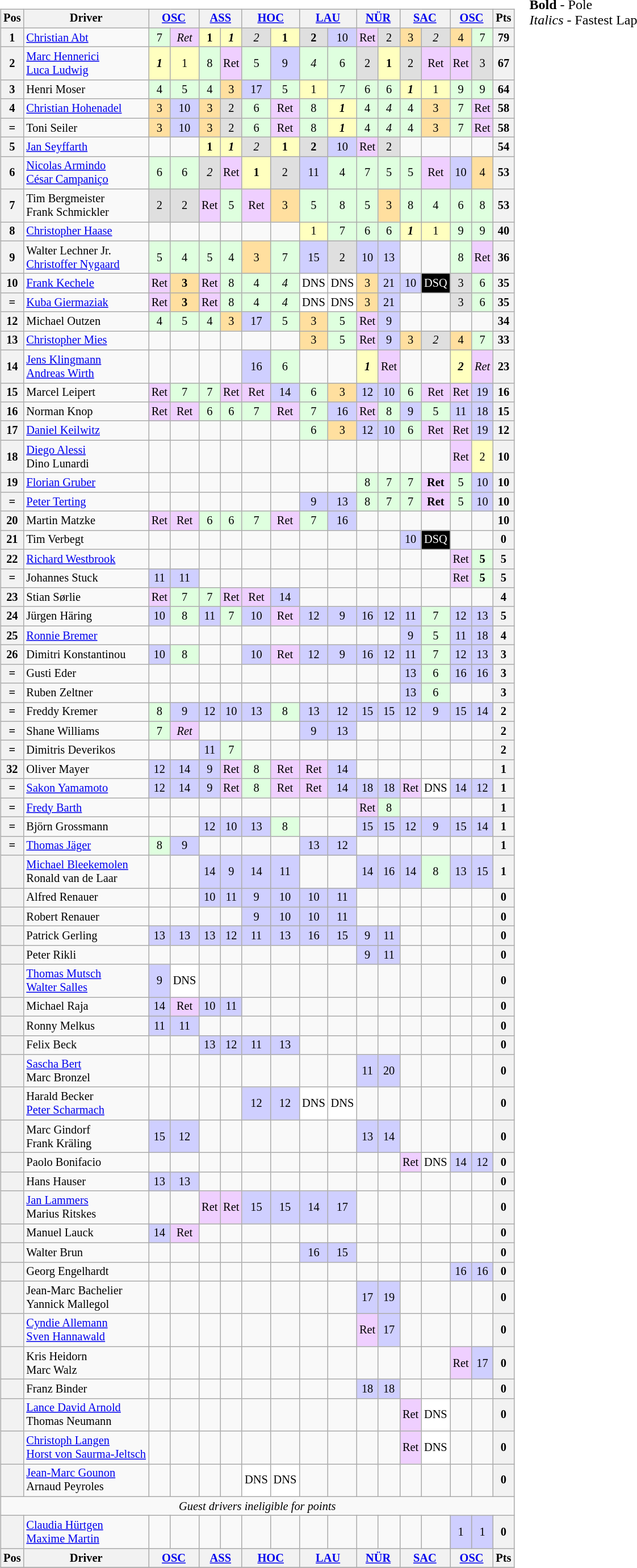<table>
<tr>
<td><br><table class="wikitable" style="font-size: 85%; text-align:center">
<tr valign="top">
<th valign="middle">Pos</th>
<th valign="middle">Driver</th>
<th colspan=2><a href='#'>OSC</a><br></th>
<th colspan=2><a href='#'>ASS</a><br></th>
<th colspan=2><a href='#'>HOC</a><br></th>
<th colspan=2><a href='#'>LAU</a><br></th>
<th colspan=2><a href='#'>NÜR</a><br></th>
<th colspan=2><a href='#'>SAC</a><br></th>
<th colspan=2><a href='#'>OSC</a><br></th>
<th valign="middle">Pts</th>
</tr>
<tr>
<th>1</th>
<td align=left> <a href='#'>Christian Abt</a></td>
<td style="background:#DFFFDF;">7</td>
<td style="background:#EFCFFF;"><em>Ret</em></td>
<td style="background:#FFFFBF;"><strong>1</strong></td>
<td style="background:#FFFFBF;"><strong><em>1</em></strong></td>
<td style="background:#DFDFDF;"><em>2</em></td>
<td style="background:#FFFFBF;"><strong>1</strong></td>
<td style="background:#DFDFDF;"><strong>2</strong></td>
<td style="background:#CFCFFF;">10</td>
<td style="background:#EFCFFF;">Ret</td>
<td style="background:#DFDFDF;">2</td>
<td style="background:#FFDF9F;">3</td>
<td style="background:#DFDFDF;"><em>2</em></td>
<td style="background:#FFDF9F;">4</td>
<td style="background:#DFFFDF;">7</td>
<th>79</th>
</tr>
<tr>
<th>2</th>
<td align=left> <a href='#'>Marc Hennerici</a><br> <a href='#'>Luca Ludwig</a></td>
<td style="background:#FFFFBF;"><strong><em>1</em></strong></td>
<td style="background:#FFFFBF;">1</td>
<td style="background:#DFFFDF;">8</td>
<td style="background:#EFCFFF;">Ret</td>
<td style="background:#DFFFDF;">5</td>
<td style="background:#CFCFFF;">9</td>
<td style="background:#DFFFDF;"><em>4</em></td>
<td style="background:#DFFFDF;">6</td>
<td style="background:#DFDFDF;">2</td>
<td style="background:#FFFFBF;"><strong>1</strong></td>
<td style="background:#DFDFDF;">2</td>
<td style="background:#EFCFFF;">Ret</td>
<td style="background:#EFCFFF;">Ret</td>
<td style="background:#DFDFDF;">3</td>
<th>67</th>
</tr>
<tr>
<th>3</th>
<td align=left> Henri Moser</td>
<td style="background:#DFFFDF;">4</td>
<td style="background:#DFFFDF;">5</td>
<td style="background:#DFFFDF;">4</td>
<td style="background:#FFDF9F;">3</td>
<td style="background:#CFCFFF;">17</td>
<td style="background:#DFFFDF;">5</td>
<td style="background:#FFFFBF;">1</td>
<td style="background:#DFFFDF;">7</td>
<td style="background:#DFFFDF;">6</td>
<td style="background:#DFFFDF;">6</td>
<td style="background:#FFFFBF;"><strong><em>1</em></strong></td>
<td style="background:#FFFFBF;">1</td>
<td style="background:#DFFFDF;">9</td>
<td style="background:#DFFFDF;">9</td>
<th>64</th>
</tr>
<tr>
<th>4</th>
<td align=left> <a href='#'>Christian Hohenadel</a></td>
<td style="background:#FFDF9F;">3</td>
<td style="background:#CFCFFF;">10</td>
<td style="background:#FFDF9F;">3</td>
<td style="background:#DFDFDF;">2</td>
<td style="background:#DFFFDF;">6</td>
<td style="background:#EFCFFF;">Ret</td>
<td style="background:#DFFFDF;">8</td>
<td style="background:#FFFFBF;"><strong><em>1</em></strong></td>
<td style="background:#DFFFDF;">4</td>
<td style="background:#DFFFDF;"><em>4</em></td>
<td style="background:#DFFFDF;">4</td>
<td style="background:#FFDF9F;">3</td>
<td style="background:#DFFFDF;">7</td>
<td style="background:#EFCFFF;">Ret</td>
<th>58</th>
</tr>
<tr>
<th>=</th>
<td align=left> Toni Seiler</td>
<td style="background:#FFDF9F;">3</td>
<td style="background:#CFCFFF;">10</td>
<td style="background:#FFDF9F;">3</td>
<td style="background:#DFDFDF;">2</td>
<td style="background:#DFFFDF;">6</td>
<td style="background:#EFCFFF;">Ret</td>
<td style="background:#DFFFDF;">8</td>
<td style="background:#FFFFBF;"><strong><em>1</em></strong></td>
<td style="background:#DFFFDF;">4</td>
<td style="background:#DFFFDF;"><em>4</em></td>
<td style="background:#DFFFDF;">4</td>
<td style="background:#FFDF9F;">3</td>
<td style="background:#DFFFDF;">7</td>
<td style="background:#EFCFFF;">Ret</td>
<th>58</th>
</tr>
<tr>
<th>5</th>
<td align=left> <a href='#'>Jan Seyffarth</a></td>
<td></td>
<td></td>
<td style="background:#FFFFBF;"><strong>1</strong></td>
<td style="background:#FFFFBF;"><strong><em>1</em></strong></td>
<td style="background:#DFDFDF;"><em>2</em></td>
<td style="background:#FFFFBF;"><strong>1</strong></td>
<td style="background:#DFDFDF;"><strong>2</strong></td>
<td style="background:#CFCFFF;">10</td>
<td style="background:#EFCFFF;">Ret</td>
<td style="background:#DFDFDF;">2</td>
<td></td>
<td></td>
<td></td>
<td></td>
<th>54</th>
</tr>
<tr>
<th>6</th>
<td align=left> <a href='#'>Nicolas Armindo</a><br> <a href='#'>César Campaniço</a></td>
<td style="background:#DFFFDF;">6</td>
<td style="background:#DFFFDF;">6</td>
<td style="background:#DFDFDF;"><em>2</em></td>
<td style="background:#EFCFFF;">Ret</td>
<td style="background:#FFFFBF;"><strong>1</strong></td>
<td style="background:#DFDFDF;">2</td>
<td style="background:#CFCFFF;">11</td>
<td style="background:#DFFFDF;">4</td>
<td style="background:#DFFFDF;">7</td>
<td style="background:#DFFFDF;">5</td>
<td style="background:#DFFFDF;">5</td>
<td style="background:#EFCFFF;">Ret</td>
<td style="background:#CFCFFF;">10</td>
<td style="background:#FFDF9F;">4</td>
<th>53</th>
</tr>
<tr>
<th>7</th>
<td align=left> Tim Bergmeister<br> Frank Schmickler</td>
<td style="background:#DFDFDF;">2</td>
<td style="background:#DFDFDF;">2</td>
<td style="background:#EFCFFF;">Ret</td>
<td style="background:#DFFFDF;">5</td>
<td style="background:#EFCFFF;">Ret</td>
<td style="background:#FFDF9F;">3</td>
<td style="background:#DFFFDF;">5</td>
<td style="background:#DFFFDF;">8</td>
<td style="background:#DFFFDF;">5</td>
<td style="background:#FFDF9F;">3</td>
<td style="background:#DFFFDF;">8</td>
<td style="background:#DFFFDF;">4</td>
<td style="background:#DFFFDF;">6</td>
<td style="background:#DFFFDF;">8</td>
<th>53</th>
</tr>
<tr>
<th>8</th>
<td align=left> <a href='#'>Christopher Haase</a></td>
<td></td>
<td></td>
<td></td>
<td></td>
<td></td>
<td></td>
<td style="background:#FFFFBF;">1</td>
<td style="background:#DFFFDF;">7</td>
<td style="background:#DFFFDF;">6</td>
<td style="background:#DFFFDF;">6</td>
<td style="background:#FFFFBF;"><strong><em>1</em></strong></td>
<td style="background:#FFFFBF;">1</td>
<td style="background:#DFFFDF;">9</td>
<td style="background:#DFFFDF;">9</td>
<th>40</th>
</tr>
<tr>
<th>9</th>
<td align=left> Walter Lechner Jr.<br> <a href='#'>Christoffer Nygaard</a></td>
<td style="background:#DFFFDF;">5</td>
<td style="background:#DFFFDF;">4</td>
<td style="background:#DFFFDF;">5</td>
<td style="background:#DFFFDF;">4</td>
<td style="background:#FFDF9F;">3</td>
<td style="background:#DFFFDF;">7</td>
<td style="background:#CFCFFF;">15</td>
<td style="background:#DFDFDF;">2</td>
<td style="background:#CFCFFF;">10</td>
<td style="background:#CFCFFF;">13</td>
<td></td>
<td></td>
<td style="background:#DFFFDF;">8</td>
<td style="background:#EFCFFF;">Ret</td>
<th>36</th>
</tr>
<tr>
<th>10</th>
<td align=left> <a href='#'>Frank Kechele</a></td>
<td style="background:#EFCFFF;">Ret</td>
<td style="background:#FFDF9F;"><strong>3</strong></td>
<td style="background:#EFCFFF;">Ret</td>
<td style="background:#DFFFDF;">8</td>
<td style="background:#DFFFDF;">4</td>
<td style="background:#DFFFDF;"><em>4</em></td>
<td style="background:#FFFFFF;">DNS</td>
<td style="background:#FFFFFF;">DNS</td>
<td style="background:#FFDF9F;">3</td>
<td style="background:#CFCFFF;">21</td>
<td style="background:#CFCFFF;">10</td>
<td style="background:#000000; color:white">DSQ</td>
<td style="background:#DFDFDF;">3</td>
<td style="background:#DFFFDF;">6</td>
<th>35</th>
</tr>
<tr>
<th>=</th>
<td align=left> <a href='#'>Kuba Giermaziak</a></td>
<td style="background:#EFCFFF;">Ret</td>
<td style="background:#FFDF9F;"><strong>3</strong></td>
<td style="background:#EFCFFF;">Ret</td>
<td style="background:#DFFFDF;">8</td>
<td style="background:#DFFFDF;">4</td>
<td style="background:#DFFFDF;"><em>4</em></td>
<td style="background:#FFFFFF;">DNS</td>
<td style="background:#FFFFFF;">DNS</td>
<td style="background:#FFDF9F;">3</td>
<td style="background:#CFCFFF;">21</td>
<td></td>
<td></td>
<td style="background:#DFDFDF;">3</td>
<td style="background:#DFFFDF;">6</td>
<th>35</th>
</tr>
<tr>
<th>12</th>
<td align=left> Michael Outzen</td>
<td style="background:#DFFFDF;">4</td>
<td style="background:#DFFFDF;">5</td>
<td style="background:#DFFFDF;">4</td>
<td style="background:#FFDF9F;">3</td>
<td style="background:#CFCFFF;">17</td>
<td style="background:#DFFFDF;">5</td>
<td style="background:#FFDF9F;">3</td>
<td style="background:#DFFFDF;">5</td>
<td style="background:#EFCFFF;">Ret</td>
<td style="background:#CFCFFF;">9</td>
<td></td>
<td></td>
<td></td>
<td></td>
<th>34</th>
</tr>
<tr>
<th>13</th>
<td align=left> <a href='#'>Christopher Mies</a></td>
<td></td>
<td></td>
<td></td>
<td></td>
<td></td>
<td></td>
<td style="background:#FFDF9F;">3</td>
<td style="background:#DFFFDF;">5</td>
<td style="background:#EFCFFF;">Ret</td>
<td style="background:#CFCFFF;">9</td>
<td style="background:#FFDF9F;">3</td>
<td style="background:#DFDFDF;"><em>2</em></td>
<td style="background:#FFDF9F;">4</td>
<td style="background:#DFFFDF;">7</td>
<th>33</th>
</tr>
<tr>
<th>14</th>
<td align=left> <a href='#'>Jens Klingmann</a><br> <a href='#'>Andreas Wirth</a></td>
<td></td>
<td></td>
<td></td>
<td></td>
<td style="background:#CFCFFF;">16</td>
<td style="background:#DFFFDF;">6</td>
<td></td>
<td></td>
<td style="background:#FFFFBF;"><strong><em>1</em></strong></td>
<td style="background:#EFCFFF;">Ret</td>
<td></td>
<td></td>
<td style="background:#FFFFBF;"><strong><em>2</em></strong></td>
<td style="background:#EFCFFF;"><em>Ret</em></td>
<th>23</th>
</tr>
<tr>
<th>15</th>
<td align=left> Marcel Leipert</td>
<td style="background:#EFCFFF;">Ret</td>
<td style="background:#DFFFDF;">7</td>
<td style="background:#DFFFDF;">7</td>
<td style="background:#EFCFFF;">Ret</td>
<td style="background:#EFCFFF;">Ret</td>
<td style="background:#CFCFFF;">14</td>
<td style="background:#DFFFDF;">6</td>
<td style="background:#FFDF9F;">3</td>
<td style="background:#CFCFFF;">12</td>
<td style="background:#CFCFFF;">10</td>
<td style="background:#DFFFDF;">6</td>
<td style="background:#EFCFFF;">Ret</td>
<td style="background:#EFCFFF;">Ret</td>
<td style="background:#CFCFFF;">19</td>
<th>16</th>
</tr>
<tr>
<th>16</th>
<td align=left> Norman Knop</td>
<td style="background:#EFCFFF;">Ret</td>
<td style="background:#EFCFFF;">Ret</td>
<td style="background:#DFFFDF;">6</td>
<td style="background:#DFFFDF;">6</td>
<td style="background:#DFFFDF;">7</td>
<td style="background:#EFCFFF;">Ret</td>
<td style="background:#DFFFDF;">7</td>
<td style="background:#CFCFFF;">16</td>
<td style="background:#EFCFFF;">Ret</td>
<td style="background:#DFFFDF;">8</td>
<td style="background:#CFCFFF;">9</td>
<td style="background:#DFFFDF;">5</td>
<td style="background:#CFCFFF;">11</td>
<td style="background:#CFCFFF;">18</td>
<th>15</th>
</tr>
<tr>
<th>17</th>
<td align=left> <a href='#'>Daniel Keilwitz</a></td>
<td></td>
<td></td>
<td></td>
<td></td>
<td></td>
<td></td>
<td style="background:#DFFFDF;">6</td>
<td style="background:#FFDF9F;">3</td>
<td style="background:#CFCFFF;">12</td>
<td style="background:#CFCFFF;">10</td>
<td style="background:#DFFFDF;">6</td>
<td style="background:#EFCFFF;">Ret</td>
<td style="background:#EFCFFF;">Ret</td>
<td style="background:#CFCFFF;">19</td>
<th>12</th>
</tr>
<tr>
<th>18</th>
<td align=left> <a href='#'>Diego Alessi</a><br> Dino Lunardi</td>
<td></td>
<td></td>
<td></td>
<td></td>
<td></td>
<td></td>
<td></td>
<td></td>
<td></td>
<td></td>
<td></td>
<td></td>
<td style="background:#EFCFFF;">Ret</td>
<td style="background:#FFFFBF;">2</td>
<th>10</th>
</tr>
<tr>
<th>19</th>
<td align=left> <a href='#'>Florian Gruber</a></td>
<td></td>
<td></td>
<td></td>
<td></td>
<td></td>
<td></td>
<td></td>
<td></td>
<td style="background:#DFFFDF;">8</td>
<td style="background:#DFFFDF;">7</td>
<td style="background:#DFFFDF;">7</td>
<td style="background:#EFCFFF;"><strong>Ret</strong></td>
<td style="background:#DFFFDF;">5</td>
<td style="background:#CFCFFF;">10</td>
<th>10</th>
</tr>
<tr>
<th>=</th>
<td align=left> <a href='#'>Peter Terting</a></td>
<td></td>
<td></td>
<td></td>
<td></td>
<td></td>
<td></td>
<td style="background:#CFCFFF;">9</td>
<td style="background:#CFCFFF;">13</td>
<td style="background:#DFFFDF;">8</td>
<td style="background:#DFFFDF;">7</td>
<td style="background:#DFFFDF;">7</td>
<td style="background:#EFCFFF;"><strong>Ret</strong></td>
<td style="background:#DFFFDF;">5</td>
<td style="background:#CFCFFF;">10</td>
<th>10</th>
</tr>
<tr>
<th>20</th>
<td align=left> Martin Matzke</td>
<td style="background:#EFCFFF;">Ret</td>
<td style="background:#EFCFFF;">Ret</td>
<td style="background:#DFFFDF;">6</td>
<td style="background:#DFFFDF;">6</td>
<td style="background:#DFFFDF;">7</td>
<td style="background:#EFCFFF;">Ret</td>
<td style="background:#DFFFDF;">7</td>
<td style="background:#CFCFFF;">16</td>
<td></td>
<td></td>
<td></td>
<td></td>
<td></td>
<td></td>
<th>10</th>
</tr>
<tr>
<th>21</th>
<td align=left> Tim Verbegt</td>
<td></td>
<td></td>
<td></td>
<td></td>
<td></td>
<td></td>
<td></td>
<td></td>
<td></td>
<td></td>
<td style="background:#CFCFFF;">10</td>
<td style="background:#000000; color:white">DSQ</td>
<td></td>
<td></td>
<th>0</th>
</tr>
<tr>
<th>22</th>
<td align=left> <a href='#'>Richard Westbrook</a></td>
<td></td>
<td></td>
<td></td>
<td></td>
<td></td>
<td></td>
<td></td>
<td></td>
<td></td>
<td></td>
<td></td>
<td></td>
<td style="background:#EFCFFF;">Ret</td>
<td style="background:#DFFFDF;"><strong>5</strong></td>
<th>5</th>
</tr>
<tr>
<th>=</th>
<td align=left> Johannes Stuck</td>
<td style="background:#CFCFFF;">11</td>
<td style="background:#CFCFFF;">11</td>
<td></td>
<td></td>
<td></td>
<td></td>
<td></td>
<td></td>
<td></td>
<td></td>
<td></td>
<td></td>
<td style="background:#EFCFFF;">Ret</td>
<td style="background:#DFFFDF;"><strong>5</strong></td>
<th>5</th>
</tr>
<tr>
<th>23</th>
<td align=left> Stian Sørlie</td>
<td style="background:#EFCFFF;">Ret</td>
<td style="background:#DFFFDF;">7</td>
<td style="background:#DFFFDF;">7</td>
<td style="background:#EFCFFF;">Ret</td>
<td style="background:#EFCFFF;">Ret</td>
<td style="background:#CFCFFF;">14</td>
<td></td>
<td></td>
<td></td>
<td></td>
<td></td>
<td></td>
<td></td>
<td></td>
<th>4</th>
</tr>
<tr>
<th>24</th>
<td align=left> Jürgen Häring</td>
<td style="background:#CFCFFF;">10</td>
<td style="background:#DFFFDF;">8</td>
<td style="background:#CFCFFF;">11</td>
<td style="background:#DFFFDF;">7</td>
<td style="background:#CFCFFF;">10</td>
<td style="background:#EFCFFF;">Ret</td>
<td style="background:#CFCFFF;">12</td>
<td style="background:#CFCFFF;">9</td>
<td style="background:#CFCFFF;">16</td>
<td style="background:#CFCFFF;">12</td>
<td style="background:#CFCFFF;">11</td>
<td style="background:#DFFFDF;">7</td>
<td style="background:#CFCFFF;">12</td>
<td style="background:#CFCFFF;">13</td>
<th>5</th>
</tr>
<tr>
<th>25</th>
<td align=left> <a href='#'>Ronnie Bremer</a></td>
<td></td>
<td></td>
<td></td>
<td></td>
<td></td>
<td></td>
<td></td>
<td></td>
<td></td>
<td></td>
<td style="background:#CFCFFF;">9</td>
<td style="background:#DFFFDF;">5</td>
<td style="background:#CFCFFF;">11</td>
<td style="background:#CFCFFF;">18</td>
<th>4</th>
</tr>
<tr>
<th>26</th>
<td align=left> Dimitri Konstantinou</td>
<td style="background:#CFCFFF;">10</td>
<td style="background:#DFFFDF;">8</td>
<td></td>
<td></td>
<td style="background:#CFCFFF;">10</td>
<td style="background:#EFCFFF;">Ret</td>
<td style="background:#CFCFFF;">12</td>
<td style="background:#CFCFFF;">9</td>
<td style="background:#CFCFFF;">16</td>
<td style="background:#CFCFFF;">12</td>
<td style="background:#CFCFFF;">11</td>
<td style="background:#DFFFDF;">7</td>
<td style="background:#CFCFFF;">12</td>
<td style="background:#CFCFFF;">13</td>
<th>3</th>
</tr>
<tr>
<th>=</th>
<td align=left> Gusti Eder</td>
<td></td>
<td></td>
<td></td>
<td></td>
<td></td>
<td></td>
<td></td>
<td></td>
<td></td>
<td></td>
<td style="background:#CFCFFF;">13</td>
<td style="background:#DFFFDF;">6</td>
<td style="background:#CFCFFF;">16</td>
<td style="background:#CFCFFF;">16</td>
<th>3</th>
</tr>
<tr>
<th>=</th>
<td align=left> Ruben Zeltner</td>
<td></td>
<td></td>
<td></td>
<td></td>
<td></td>
<td></td>
<td></td>
<td></td>
<td></td>
<td></td>
<td style="background:#CFCFFF;">13</td>
<td style="background:#DFFFDF;">6</td>
<td></td>
<td></td>
<th>3</th>
</tr>
<tr>
<th>=</th>
<td align=left> Freddy Kremer</td>
<td style="background:#DFFFDF;">8</td>
<td style="background:#CFCFFF;">9</td>
<td style="background:#CFCFFF;">12</td>
<td style="background:#CFCFFF;">10</td>
<td style="background:#CFCFFF;">13</td>
<td style="background:#DFFFDF;">8</td>
<td style="background:#CFCFFF;">13</td>
<td style="background:#CFCFFF;">12</td>
<td style="background:#CFCFFF;">15</td>
<td style="background:#CFCFFF;">15</td>
<td style="background:#CFCFFF;">12</td>
<td style="background:#CFCFFF;">9</td>
<td style="background:#CFCFFF;">15</td>
<td style="background:#CFCFFF;">14</td>
<th>2</th>
</tr>
<tr>
<th>=</th>
<td align=left> Shane Williams</td>
<td style="background:#DFFFDF;">7</td>
<td style="background:#EFCFFF;"><em>Ret</em></td>
<td></td>
<td></td>
<td></td>
<td></td>
<td style="background:#CFCFFF;">9</td>
<td style="background:#CFCFFF;">13</td>
<td></td>
<td></td>
<td></td>
<td></td>
<td></td>
<td></td>
<th>2</th>
</tr>
<tr>
<th>=</th>
<td align=left> Dimitris Deverikos</td>
<td></td>
<td></td>
<td style="background:#CFCFFF;">11</td>
<td style="background:#DFFFDF;">7</td>
<td></td>
<td></td>
<td></td>
<td></td>
<td></td>
<td></td>
<td></td>
<td></td>
<td></td>
<td></td>
<th>2</th>
</tr>
<tr>
<th>32</th>
<td align=left> Oliver Mayer</td>
<td style="background:#CFCFFF;">12</td>
<td style="background:#CFCFFF;">14</td>
<td style="background:#CFCFFF;">9</td>
<td style="background:#EFCFFF;">Ret</td>
<td style="background:#DFFFDF;">8</td>
<td style="background:#EFCFFF;">Ret</td>
<td style="background:#EFCFFF;">Ret</td>
<td style="background:#CFCFFF;">14</td>
<td></td>
<td></td>
<td></td>
<td></td>
<td></td>
<td></td>
<th>1</th>
</tr>
<tr>
<th>=</th>
<td align=left> <a href='#'>Sakon Yamamoto</a></td>
<td style="background:#CFCFFF;">12</td>
<td style="background:#CFCFFF;">14</td>
<td style="background:#CFCFFF;">9</td>
<td style="background:#EFCFFF;">Ret</td>
<td style="background:#DFFFDF;">8</td>
<td style="background:#EFCFFF;">Ret</td>
<td style="background:#EFCFFF;">Ret</td>
<td style="background:#CFCFFF;">14</td>
<td style="background:#CFCFFF;">18</td>
<td style="background:#CFCFFF;">18</td>
<td style="background:#EFCFFF;">Ret</td>
<td style="background:#FFFFFF;">DNS</td>
<td style="background:#CFCFFF;">14</td>
<td style="background:#CFCFFF;">12</td>
<th>1</th>
</tr>
<tr>
<th>=</th>
<td align=left> <a href='#'>Fredy Barth</a></td>
<td></td>
<td></td>
<td></td>
<td></td>
<td></td>
<td></td>
<td></td>
<td></td>
<td style="background:#EFCFFF;">Ret</td>
<td style="background:#DFFFDF;">8</td>
<td></td>
<td></td>
<td></td>
<td></td>
<th>1</th>
</tr>
<tr>
<th>=</th>
<td align=left> Björn Grossmann</td>
<td></td>
<td></td>
<td style="background:#CFCFFF;">12</td>
<td style="background:#CFCFFF;">10</td>
<td style="background:#CFCFFF;">13</td>
<td style="background:#DFFFDF;">8</td>
<td></td>
<td></td>
<td style="background:#CFCFFF;">15</td>
<td style="background:#CFCFFF;">15</td>
<td style="background:#CFCFFF;">12</td>
<td style="background:#CFCFFF;">9</td>
<td style="background:#CFCFFF;">15</td>
<td style="background:#CFCFFF;">14</td>
<th>1</th>
</tr>
<tr>
<th>=</th>
<td align=left> <a href='#'>Thomas Jäger</a></td>
<td style="background:#DFFFDF;">8</td>
<td style="background:#CFCFFF;">9</td>
<td></td>
<td></td>
<td></td>
<td></td>
<td style="background:#CFCFFF;">13</td>
<td style="background:#CFCFFF;">12</td>
<td></td>
<td></td>
<td></td>
<td></td>
<td></td>
<td></td>
<th>1</th>
</tr>
<tr>
<th></th>
<td align=left> <a href='#'>Michael Bleekemolen</a><br> Ronald van de Laar</td>
<td></td>
<td></td>
<td style="background:#CFCFFF;">14</td>
<td style="background:#CFCFFF;">9</td>
<td style="background:#CFCFFF;">14</td>
<td style="background:#CFCFFF;">11</td>
<td></td>
<td></td>
<td style="background:#CFCFFF;">14</td>
<td style="background:#CFCFFF;">16</td>
<td style="background:#CFCFFF;">14</td>
<td style="background:#DFFFDF;">8</td>
<td style="background:#CFCFFF;">13</td>
<td style="background:#CFCFFF;">15</td>
<th>1</th>
</tr>
<tr>
<th></th>
<td align=left> Alfred Renauer</td>
<td></td>
<td></td>
<td style="background:#CFCFFF;">10</td>
<td style="background:#CFCFFF;">11</td>
<td style="background:#CFCFFF;">9</td>
<td style="background:#CFCFFF;">10</td>
<td style="background:#CFCFFF;">10</td>
<td style="background:#CFCFFF;">11</td>
<td></td>
<td></td>
<td></td>
<td></td>
<td></td>
<td></td>
<th>0</th>
</tr>
<tr>
<th></th>
<td align=left> Robert Renauer</td>
<td></td>
<td></td>
<td></td>
<td></td>
<td style="background:#CFCFFF;">9</td>
<td style="background:#CFCFFF;">10</td>
<td style="background:#CFCFFF;">10</td>
<td style="background:#CFCFFF;">11</td>
<td></td>
<td></td>
<td></td>
<td></td>
<td></td>
<td></td>
<th>0</th>
</tr>
<tr>
<th></th>
<td align=left> Patrick Gerling</td>
<td style="background:#CFCFFF;">13</td>
<td style="background:#CFCFFF;">13</td>
<td style="background:#CFCFFF;">13</td>
<td style="background:#CFCFFF;">12</td>
<td style="background:#CFCFFF;">11</td>
<td style="background:#CFCFFF;">13</td>
<td style="background:#CFCFFF;">16</td>
<td style="background:#CFCFFF;">15</td>
<td style="background:#CFCFFF;">9</td>
<td style="background:#CFCFFF;">11</td>
<td></td>
<td></td>
<td></td>
<td></td>
<th>0</th>
</tr>
<tr>
<th></th>
<td align=left> Peter Rikli</td>
<td></td>
<td></td>
<td></td>
<td></td>
<td></td>
<td></td>
<td></td>
<td></td>
<td style="background:#CFCFFF;">9</td>
<td style="background:#CFCFFF;">11</td>
<td></td>
<td></td>
<td></td>
<td></td>
<th>0</th>
</tr>
<tr>
<th></th>
<td align=left> <a href='#'>Thomas Mutsch</a><br> <a href='#'>Walter Salles</a></td>
<td style="background:#CFCFFF;">9</td>
<td style="background:#FFFFFF;">DNS</td>
<td></td>
<td></td>
<td></td>
<td></td>
<td></td>
<td></td>
<td></td>
<td></td>
<td></td>
<td></td>
<td></td>
<td></td>
<th>0</th>
</tr>
<tr>
<th></th>
<td align=left> Michael Raja</td>
<td style="background:#CFCFFF;">14</td>
<td style="background:#EFCFFF;">Ret</td>
<td style="background:#CFCFFF;">10</td>
<td style="background:#CFCFFF;">11</td>
<td></td>
<td></td>
<td></td>
<td></td>
<td></td>
<td></td>
<td></td>
<td></td>
<td></td>
<td></td>
<th>0</th>
</tr>
<tr>
<th></th>
<td align=left> Ronny Melkus</td>
<td style="background:#CFCFFF;">11</td>
<td style="background:#CFCFFF;">11</td>
<td></td>
<td></td>
<td></td>
<td></td>
<td></td>
<td></td>
<td></td>
<td></td>
<td></td>
<td></td>
<td></td>
<td></td>
<th>0</th>
</tr>
<tr>
<th></th>
<td align=left> Felix Beck</td>
<td></td>
<td></td>
<td style="background:#CFCFFF;">13</td>
<td style="background:#CFCFFF;">12</td>
<td style="background:#CFCFFF;">11</td>
<td style="background:#CFCFFF;">13</td>
<td></td>
<td></td>
<td></td>
<td></td>
<td></td>
<td></td>
<td></td>
<td></td>
<th>0</th>
</tr>
<tr>
<th></th>
<td align=left> <a href='#'>Sascha Bert</a><br> Marc Bronzel</td>
<td></td>
<td></td>
<td></td>
<td></td>
<td></td>
<td></td>
<td></td>
<td></td>
<td style="background:#CFCFFF;">11</td>
<td style="background:#CFCFFF;">20</td>
<td></td>
<td></td>
<td></td>
<td></td>
<th>0</th>
</tr>
<tr>
<th></th>
<td align=left> Harald Becker<br> <a href='#'>Peter Scharmach</a></td>
<td></td>
<td></td>
<td></td>
<td></td>
<td style="background:#CFCFFF;">12</td>
<td style="background:#CFCFFF;">12</td>
<td style="background:#FFFFFF;">DNS</td>
<td style="background:#FFFFFF;">DNS</td>
<td></td>
<td></td>
<td></td>
<td></td>
<td></td>
<td></td>
<th>0</th>
</tr>
<tr>
<th></th>
<td align=left> Marc Gindorf<br> Frank Kräling</td>
<td style="background:#CFCFFF;">15</td>
<td style="background:#CFCFFF;">12</td>
<td></td>
<td></td>
<td></td>
<td></td>
<td></td>
<td></td>
<td style="background:#CFCFFF;">13</td>
<td style="background:#CFCFFF;">14</td>
<td></td>
<td></td>
<td></td>
<td></td>
<th>0</th>
</tr>
<tr>
<th></th>
<td align=left> Paolo Bonifacio</td>
<td></td>
<td></td>
<td></td>
<td></td>
<td></td>
<td></td>
<td></td>
<td></td>
<td></td>
<td></td>
<td style="background:#EFCFFF;">Ret</td>
<td style="background:#FFFFFF;">DNS</td>
<td style="background:#CFCFFF;">14</td>
<td style="background:#CFCFFF;">12</td>
<th>0</th>
</tr>
<tr>
<th></th>
<td align=left> Hans Hauser</td>
<td style="background:#CFCFFF;">13</td>
<td style="background:#CFCFFF;">13</td>
<td></td>
<td></td>
<td></td>
<td></td>
<td></td>
<td></td>
<td></td>
<td></td>
<td></td>
<td></td>
<td></td>
<td></td>
<th>0</th>
</tr>
<tr>
<th></th>
<td align=left> <a href='#'>Jan Lammers</a><br> Marius Ritskes</td>
<td></td>
<td></td>
<td style="background:#EFCFFF;">Ret</td>
<td style="background:#EFCFFF;">Ret</td>
<td style="background:#CFCFFF;">15</td>
<td style="background:#CFCFFF;">15</td>
<td style="background:#CFCFFF;">14</td>
<td style="background:#CFCFFF;">17</td>
<td></td>
<td></td>
<td></td>
<td></td>
<td></td>
<td></td>
<th>0</th>
</tr>
<tr>
<th></th>
<td align=left> Manuel Lauck</td>
<td style="background:#CFCFFF;">14</td>
<td style="background:#EFCFFF;">Ret</td>
<td></td>
<td></td>
<td></td>
<td></td>
<td></td>
<td></td>
<td></td>
<td></td>
<td></td>
<td></td>
<td></td>
<td></td>
<th>0</th>
</tr>
<tr>
<th></th>
<td align=left> Walter Brun</td>
<td></td>
<td></td>
<td></td>
<td></td>
<td></td>
<td></td>
<td style="background:#CFCFFF;">16</td>
<td style="background:#CFCFFF;">15</td>
<td></td>
<td></td>
<td></td>
<td></td>
<td></td>
<td></td>
<th>0</th>
</tr>
<tr>
<th></th>
<td align=left> Georg Engelhardt</td>
<td></td>
<td></td>
<td></td>
<td></td>
<td></td>
<td></td>
<td></td>
<td></td>
<td></td>
<td></td>
<td></td>
<td></td>
<td style="background:#CFCFFF;">16</td>
<td style="background:#CFCFFF;">16</td>
<th>0</th>
</tr>
<tr>
<th></th>
<td align=left> Jean-Marc Bachelier<br> Yannick Mallegol</td>
<td></td>
<td></td>
<td></td>
<td></td>
<td></td>
<td></td>
<td></td>
<td></td>
<td style="background:#CFCFFF;">17</td>
<td style="background:#CFCFFF;">19</td>
<td></td>
<td></td>
<td></td>
<td></td>
<th>0</th>
</tr>
<tr>
<th></th>
<td align=left> <a href='#'>Cyndie Allemann</a><br> <a href='#'>Sven Hannawald</a></td>
<td></td>
<td></td>
<td></td>
<td></td>
<td></td>
<td></td>
<td></td>
<td></td>
<td style="background:#EFCFFF;">Ret</td>
<td style="background:#CFCFFF;">17</td>
<td></td>
<td></td>
<td></td>
<td></td>
<th>0</th>
</tr>
<tr>
<th></th>
<td align=left> Kris Heidorn<br> Marc Walz</td>
<td></td>
<td></td>
<td></td>
<td></td>
<td></td>
<td></td>
<td></td>
<td></td>
<td></td>
<td></td>
<td></td>
<td></td>
<td style="background:#EFCFFF;">Ret</td>
<td style="background:#CFCFFF;">17</td>
<th>0</th>
</tr>
<tr>
<th></th>
<td align=left> Franz Binder</td>
<td></td>
<td></td>
<td></td>
<td></td>
<td></td>
<td></td>
<td></td>
<td></td>
<td style="background:#CFCFFF;">18</td>
<td style="background:#CFCFFF;">18</td>
<td></td>
<td></td>
<td></td>
<td></td>
<th>0</th>
</tr>
<tr>
<th></th>
<td align=left> <a href='#'>Lance David Arnold</a><br> Thomas Neumann</td>
<td></td>
<td></td>
<td></td>
<td></td>
<td></td>
<td></td>
<td></td>
<td></td>
<td></td>
<td></td>
<td style="background:#EFCFFF;">Ret</td>
<td style="background:#FFFFFF;">DNS</td>
<td></td>
<td></td>
<th>0</th>
</tr>
<tr>
<th></th>
<td align=left> <a href='#'>Christoph Langen</a><br> <a href='#'>Horst von Saurma-Jeltsch</a></td>
<td></td>
<td></td>
<td></td>
<td></td>
<td></td>
<td></td>
<td></td>
<td></td>
<td></td>
<td></td>
<td style="background:#EFCFFF;">Ret</td>
<td style="background:#FFFFFF;">DNS</td>
<td></td>
<td></td>
<th>0</th>
</tr>
<tr>
<th></th>
<td align=left> <a href='#'>Jean-Marc Gounon</a><br> Arnaud Peyroles</td>
<td></td>
<td></td>
<td></td>
<td></td>
<td style="background:#FFFFFF;">DNS</td>
<td style="background:#FFFFFF;">DNS</td>
<td></td>
<td></td>
<td></td>
<td></td>
<td></td>
<td></td>
<td></td>
<td></td>
<th>0</th>
</tr>
<tr>
<td colspan=17 align=center><em>Guest drivers ineligible for points</em></td>
</tr>
<tr>
<th></th>
<td align=left> <a href='#'>Claudia Hürtgen</a><br> <a href='#'>Maxime Martin</a></td>
<td></td>
<td></td>
<td></td>
<td></td>
<td></td>
<td></td>
<td></td>
<td></td>
<td></td>
<td></td>
<td></td>
<td></td>
<td style="background:#CFCFFF;">1</td>
<td style="background:#CFCFFF;">1</td>
<th>0</th>
</tr>
<tr valign="top">
<th valign="middle">Pos</th>
<th valign="middle">Driver</th>
<th colspan=2><a href='#'>OSC</a><br></th>
<th colspan=2><a href='#'>ASS</a><br></th>
<th colspan=2><a href='#'>HOC</a><br></th>
<th colspan=2><a href='#'>LAU</a><br></th>
<th colspan=2><a href='#'>NÜR</a><br></th>
<th colspan=2><a href='#'>SAC</a><br></th>
<th colspan=2><a href='#'>OSC</a><br></th>
<th valign="middle">Pts</th>
</tr>
<tr>
</tr>
</table>
</td>
<td valign="top"><br>
<span><strong>Bold</strong> - Pole<br><em>Italics</em> - Fastest Lap</span></td>
</tr>
</table>
